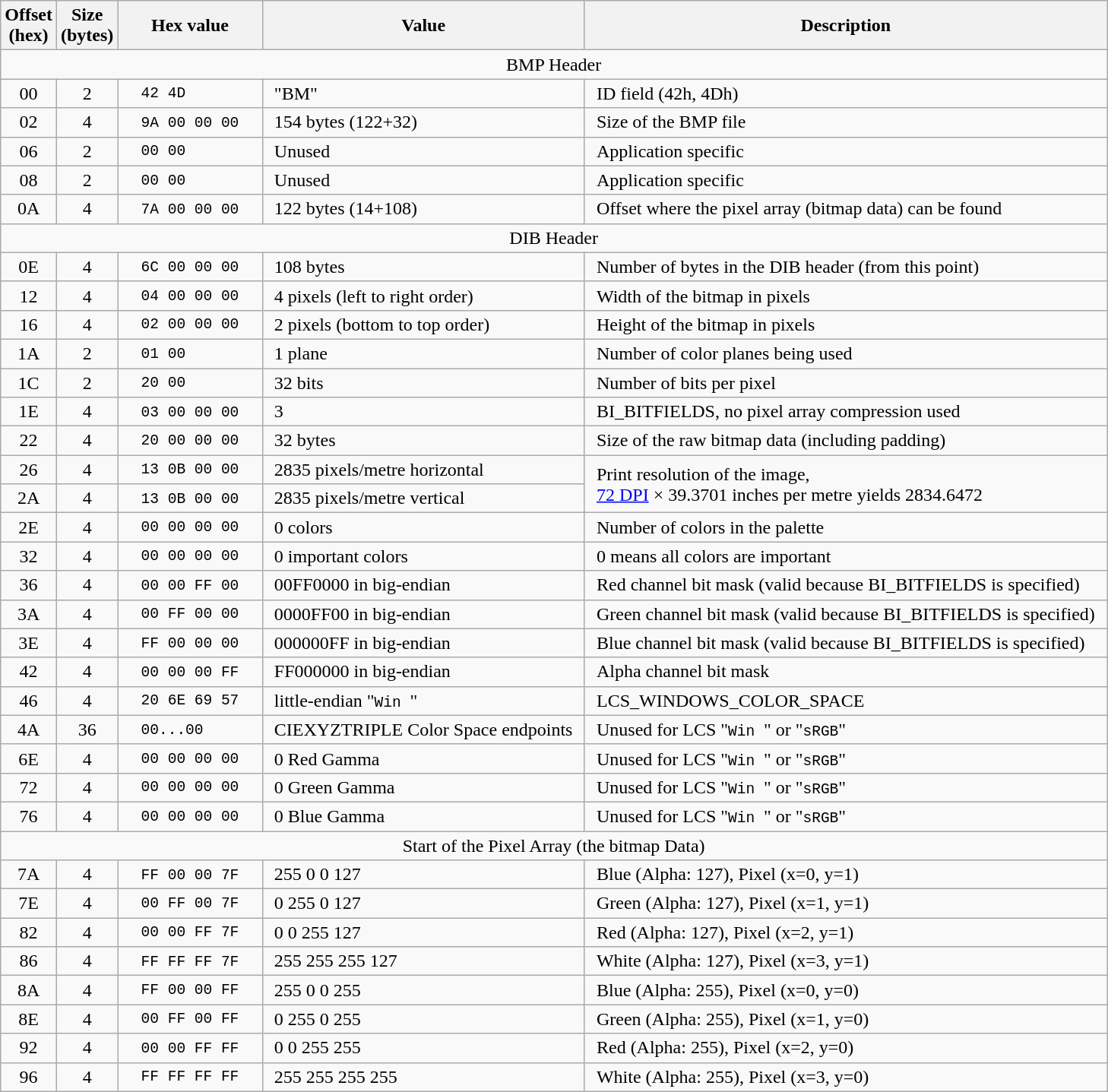<table class="wikitable">
<tr>
<th>Offset<br>(hex)</th>
<th>Size<br>(bytes)</th>
<th>Hex value</th>
<th>Value</th>
<th>Description</th>
</tr>
<tr>
<td colspan="5" style="text-align: center;">BMP Header</td>
</tr>
<tr>
<td align="center">00</td>
<td align="center">2</td>
<td style="padding: 0px 20px; white-space: nowrap; font-family:monospace;">42 4D</td>
<td style="padding: 0px 10px">"BM"</td>
<td style="padding: 0px 10px">ID field (42h, 4Dh)</td>
</tr>
<tr>
<td align="center">02</td>
<td align="center">4</td>
<td style="padding: 0px 20px; white-space: nowrap; font-family:monospace;">9A 00 00 00</td>
<td style="padding: 0px 10px">154 bytes (122+32)</td>
<td style="padding: 0px 10px">Size of the BMP file</td>
</tr>
<tr>
<td align="center">06</td>
<td align="center">2</td>
<td style="padding: 0px 20px; white-space: nowrap; font-family:monospace;">00 00</td>
<td style="padding: 0px 10px">Unused</td>
<td style="padding: 0px 10px">Application specific</td>
</tr>
<tr>
<td align="center">08</td>
<td align="center">2</td>
<td style="padding: 0px 20px; white-space: nowrap; font-family:monospace;">00 00</td>
<td style="padding: 0px 10px">Unused</td>
<td style="padding: 0px 10px">Application specific</td>
</tr>
<tr>
<td align="center">0A</td>
<td align="center">4</td>
<td style="padding: 0px 20px; white-space: nowrap; font-family:monospace;">7A 00 00 00</td>
<td style="padding: 0px 10px">122 bytes (14+108)</td>
<td style="padding: 0px 10px">Offset where the pixel array (bitmap data) can be found</td>
</tr>
<tr>
<td colspan="5" style="text-align: center;">DIB Header</td>
</tr>
<tr>
<td align="center">0E</td>
<td align="center">4</td>
<td style="padding: 0px 20px; white-space: nowrap; font-family:monospace;">6C 00 00 00</td>
<td style="padding: 0px 10px">108 bytes</td>
<td style="padding: 0px 10px">Number of bytes in the DIB header (from this point)</td>
</tr>
<tr>
<td align="center">12</td>
<td align="center">4</td>
<td style="padding: 0px 20px; white-space: nowrap; font-family:monospace;">04 00 00 00</td>
<td style="padding: 0px 10px">4 pixels (left to right order)</td>
<td style="padding: 0px 10px">Width of the bitmap in pixels</td>
</tr>
<tr>
<td align="center">16</td>
<td align="center">4</td>
<td style="padding: 0px 20px; white-space: nowrap; font-family:monospace;">02 00 00 00</td>
<td style="padding: 0px 10px">2 pixels (bottom to top order)</td>
<td style="padding: 0px 10px">Height of the bitmap in pixels</td>
</tr>
<tr>
<td align="center">1A</td>
<td align="center">2</td>
<td style="padding: 0px 20px; white-space: nowrap; font-family:monospace;">01 00</td>
<td style="padding: 0px 10px">1 plane</td>
<td style="padding: 0px 10px">Number of color planes being used</td>
</tr>
<tr>
<td align="center">1C</td>
<td align="center">2</td>
<td style="padding: 0px 20px; white-space: nowrap; font-family:monospace;">20 00</td>
<td style="padding: 0px 10px">32 bits</td>
<td style="padding: 0px 10px">Number of bits per pixel</td>
</tr>
<tr>
<td align="center">1E</td>
<td align="center">4</td>
<td style="padding: 0px 20px; white-space: nowrap; font-family:monospace;">03 00 00 00</td>
<td style="padding: 0px 10px">3</td>
<td style="padding: 0px 10px">BI_BITFIELDS, no pixel array compression used</td>
</tr>
<tr>
<td align="center">22</td>
<td align="center">4</td>
<td style="padding: 0px 20px; white-space: nowrap; font-family:monospace;">20 00 00 00</td>
<td style="padding: 0px 10px">32 bytes</td>
<td style="padding: 0px 10px">Size of the raw bitmap data (including padding)</td>
</tr>
<tr>
<td align="center">26</td>
<td align="center">4</td>
<td style="padding: 0px 20px; white-space: nowrap; font-family:monospace;">13 0B 00 00</td>
<td style="padding: 0px 10px">2835 pixels/metre horizontal</td>
<td style="padding: 0px 10px" rowspan="2">Print resolution of the image,<br> <a href='#'>72 DPI</a> × 39.3701 inches per metre yields 2834.6472</td>
</tr>
<tr>
<td align="center">2A</td>
<td align="center">4</td>
<td style="padding: 0px 20px; white-space: nowrap; font-family:monospace;">13 0B 00 00</td>
<td style="padding: 0px 10px">2835 pixels/metre vertical</td>
</tr>
<tr>
<td align="center">2E</td>
<td align="center">4</td>
<td style="padding: 0px 20px; white-space: nowrap; font-family:monospace;">00 00 00 00</td>
<td style="padding: 0px 10px">0 colors</td>
<td style="padding: 0px 10px">Number of colors in the palette</td>
</tr>
<tr>
<td align="center">32</td>
<td align="center">4</td>
<td style="padding: 0px 20px; white-space: nowrap; font-family:monospace;">00 00 00 00</td>
<td style="padding: 0px 10px">0 important colors</td>
<td style="padding: 0px 10px">0 means all colors are important</td>
</tr>
<tr>
<td align="center">36</td>
<td align="center">4</td>
<td style="padding: 0px 20px; white-space: nowrap; font-family:monospace;">00 00 FF 00</td>
<td style="padding: 0px 10px">00FF0000 in big-endian</td>
<td style="padding: 0px 10px">Red channel bit mask (valid because BI_BITFIELDS is specified)</td>
</tr>
<tr>
<td align="center">3A</td>
<td align="center">4</td>
<td style="padding: 0px 20px; white-space: nowrap; font-family:monospace;">00 FF 00 00</td>
<td style="padding: 0px 10px">0000FF00 in big-endian</td>
<td style="padding: 0px 10px">Green channel bit mask (valid because BI_BITFIELDS is specified)</td>
</tr>
<tr>
<td align="center">3E</td>
<td align="center">4</td>
<td style="padding: 0px 20px; white-space: nowrap; font-family:monospace;">FF 00 00 00</td>
<td style="padding: 0px 10px">000000FF in big-endian</td>
<td style="padding: 0px 10px">Blue channel bit mask (valid because BI_BITFIELDS is specified)</td>
</tr>
<tr>
<td align="center">42</td>
<td align="center">4</td>
<td style="padding: 0px 20px; white-space: nowrap; font-family:monospace;">00 00 00 FF</td>
<td style="padding: 0px 10px">FF000000 in big-endian</td>
<td style="padding: 0px 10px">Alpha channel bit mask</td>
</tr>
<tr>
<td align="center">46</td>
<td align="center">4</td>
<td style="padding: 0px 20px; white-space: nowrap; font-family:monospace;">20 6E 69 57</td>
<td style="padding: 0px 10px">little-endian "<code>Win </code>"</td>
<td style="padding: 0px 10px">LCS_WINDOWS_COLOR_SPACE</td>
</tr>
<tr>
<td align="center">4A</td>
<td align="center">36</td>
<td style="padding: 0px 20px; white-space: nowrap; font-family:monospace;">00...00</td>
<td style="padding: 0px 10px">CIEXYZTRIPLE Color Space endpoints</td>
<td style="padding: 0px 10px">Unused for LCS "<code>Win </code>" or "<code>sRGB</code>"</td>
</tr>
<tr>
<td align="center">6E</td>
<td align="center">4</td>
<td style="padding: 0px 20px; white-space: nowrap; font-family:monospace;">00 00 00 00</td>
<td style="padding: 0px 10px">0 Red Gamma</td>
<td style="padding: 0px 10px">Unused for LCS "<code>Win </code>" or "<code>sRGB</code>"</td>
</tr>
<tr>
<td align="center">72</td>
<td align="center">4</td>
<td style="padding: 0px 20px; white-space: nowrap; font-family:monospace;">00 00 00 00</td>
<td style="padding: 0px 10px">0 Green Gamma</td>
<td style="padding: 0px 10px">Unused for LCS "<code>Win </code>" or "<code>sRGB</code>"</td>
</tr>
<tr>
<td align="center">76</td>
<td align="center">4</td>
<td style="padding: 0px 20px; white-space: nowrap; font-family:monospace;">00 00 00 00</td>
<td style="padding: 0px 10px">0 Blue Gamma</td>
<td style="padding: 0px 10px">Unused for LCS "<code>Win </code>" or "<code>sRGB</code>"</td>
</tr>
<tr>
<td colspan="5" align="center">Start of the Pixel Array (the bitmap Data)</td>
</tr>
<tr>
<td align="center">7A</td>
<td align="center">4</td>
<td style="padding: 0px 20px; white-space: nowrap; font-family:monospace;">FF 00 00 7F</td>
<td style="padding: 0px 10px">255 0 0 127</td>
<td style="padding: 0px 10px">Blue (Alpha: 127), Pixel (x=0, y=1)</td>
</tr>
<tr>
<td align="center">7E</td>
<td align="center">4</td>
<td style="padding: 0px 20px; white-space: nowrap; font-family:monospace;">00 FF 00 7F</td>
<td style="padding: 0px 10px">0 255 0 127</td>
<td style="padding: 0px 10px">Green (Alpha: 127), Pixel (x=1, y=1)</td>
</tr>
<tr>
<td align="center">82</td>
<td align="center">4</td>
<td style="padding: 0px 20px; white-space: nowrap; font-family:monospace;">00 00 FF 7F</td>
<td style="padding: 0px 10px">0 0 255 127</td>
<td style="padding: 0px 10px">Red (Alpha: 127), Pixel (x=2, y=1)</td>
</tr>
<tr>
<td align="center">86</td>
<td align="center">4</td>
<td style="padding: 0px 20px; white-space: nowrap; font-family:monospace;">FF FF FF 7F</td>
<td style="padding: 0px 10px">255 255 255 127</td>
<td style="padding: 0px 10px">White (Alpha: 127), Pixel (x=3, y=1)</td>
</tr>
<tr>
<td align="center">8A</td>
<td align="center">4</td>
<td style="padding: 0px 20px; white-space: nowrap; font-family:monospace;">FF 00 00 FF</td>
<td style="padding: 0px 10px">255 0 0 255</td>
<td style="padding: 0px 10px">Blue (Alpha: 255), Pixel (x=0, y=0)</td>
</tr>
<tr>
<td align="center">8E</td>
<td align="center">4</td>
<td style="padding: 0px 20px; white-space: nowrap; font-family:monospace;">00 FF 00 FF</td>
<td style="padding: 0px 10px">0 255 0 255</td>
<td style="padding: 0px 10px">Green (Alpha: 255), Pixel (x=1, y=0)</td>
</tr>
<tr>
<td align="center">92</td>
<td align="center">4</td>
<td style="padding: 0px 20px; white-space: nowrap; font-family:monospace;">00 00 FF FF</td>
<td style="padding: 0px 10px">0 0 255 255</td>
<td style="padding: 0px 10px">Red (Alpha: 255), Pixel (x=2, y=0)</td>
</tr>
<tr>
<td align="center">96</td>
<td align="center">4</td>
<td style="padding: 0px 20px; white-space: nowrap; font-family:monospace;">FF FF FF FF</td>
<td style="padding: 0px 10px">255 255 255 255</td>
<td style="padding: 0px 10px">White (Alpha: 255), Pixel (x=3, y=0)</td>
</tr>
</table>
